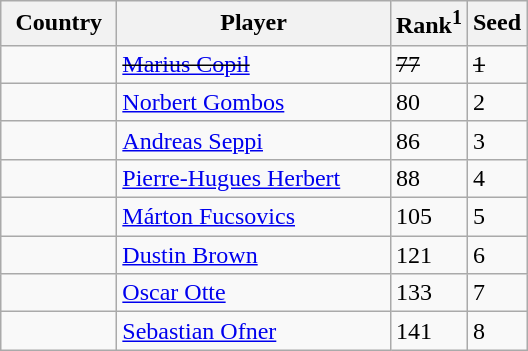<table class="sortable wikitable">
<tr>
<th width="70">Country</th>
<th width="175">Player</th>
<th>Rank<sup>1</sup></th>
<th>Seed</th>
</tr>
<tr>
<td><s></s></td>
<td><s><a href='#'>Marius Copil</a></s></td>
<td><s>77</s></td>
<td><s>1</s></td>
</tr>
<tr>
<td></td>
<td><a href='#'>Norbert Gombos</a></td>
<td>80</td>
<td>2</td>
</tr>
<tr>
<td></td>
<td><a href='#'>Andreas Seppi</a></td>
<td>86</td>
<td>3</td>
</tr>
<tr>
<td></td>
<td><a href='#'>Pierre-Hugues Herbert</a></td>
<td>88</td>
<td>4</td>
</tr>
<tr>
<td></td>
<td><a href='#'>Márton Fucsovics</a></td>
<td>105</td>
<td>5</td>
</tr>
<tr>
<td></td>
<td><a href='#'>Dustin Brown</a></td>
<td>121</td>
<td>6</td>
</tr>
<tr>
<td></td>
<td><a href='#'>Oscar Otte</a></td>
<td>133</td>
<td>7</td>
</tr>
<tr>
<td></td>
<td><a href='#'>Sebastian Ofner</a></td>
<td>141</td>
<td>8</td>
</tr>
</table>
